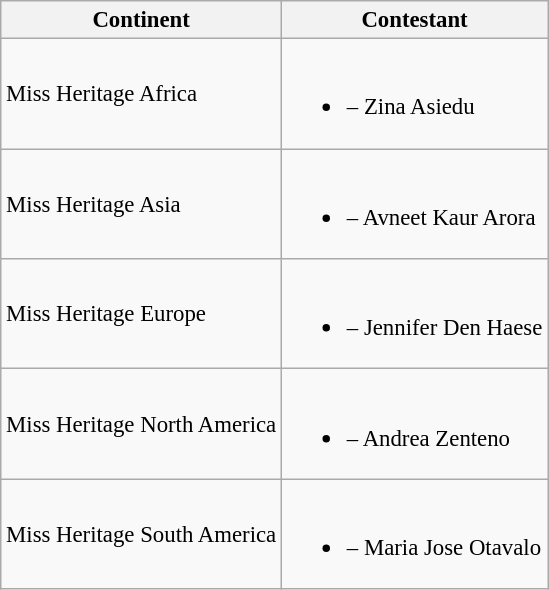<table class="wikitable sortable" style="font-size: 95%;">
<tr>
<th>Continent</th>
<th>Contestant</th>
</tr>
<tr>
<td>Miss Heritage Africa</td>
<td><br><ul><li> – Zina Asiedu</li></ul></td>
</tr>
<tr>
<td>Miss Heritage Asia</td>
<td><br><ul><li> – Avneet Kaur Arora</li></ul></td>
</tr>
<tr>
<td>Miss Heritage Europe</td>
<td><br><ul><li> – Jennifer Den Haese</li></ul></td>
</tr>
<tr>
<td>Miss Heritage North America</td>
<td><br><ul><li> – Andrea Zenteno</li></ul></td>
</tr>
<tr>
<td>Miss Heritage South America</td>
<td><br><ul><li> – Maria Jose Otavalo</li></ul></td>
</tr>
</table>
